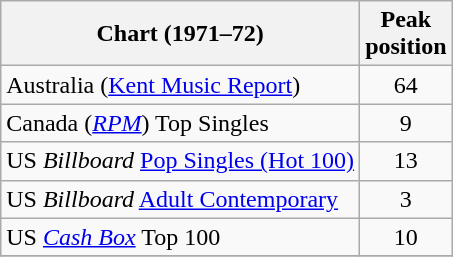<table class="wikitable sortable">
<tr>
<th align="left">Chart (1971–72)</th>
<th align="left">Peak<br>position</th>
</tr>
<tr>
<td>Australia (<a href='#'>Kent Music Report</a>)</td>
<td align="center">64</td>
</tr>
<tr>
<td>Canada (<a href='#'><em>RPM</em></a>) Top Singles</td>
<td align="center">9</td>
</tr>
<tr>
<td>US <em>Billboard</em> <a href='#'>Pop Singles (Hot 100)</a></td>
<td align="center">13</td>
</tr>
<tr>
<td>US <em>Billboard</em> <a href='#'>Adult Contemporary</a></td>
<td align="center">3</td>
</tr>
<tr>
<td>US <a href='#'><em>Cash Box</em></a> Top 100</td>
<td align="center">10</td>
</tr>
<tr>
</tr>
</table>
